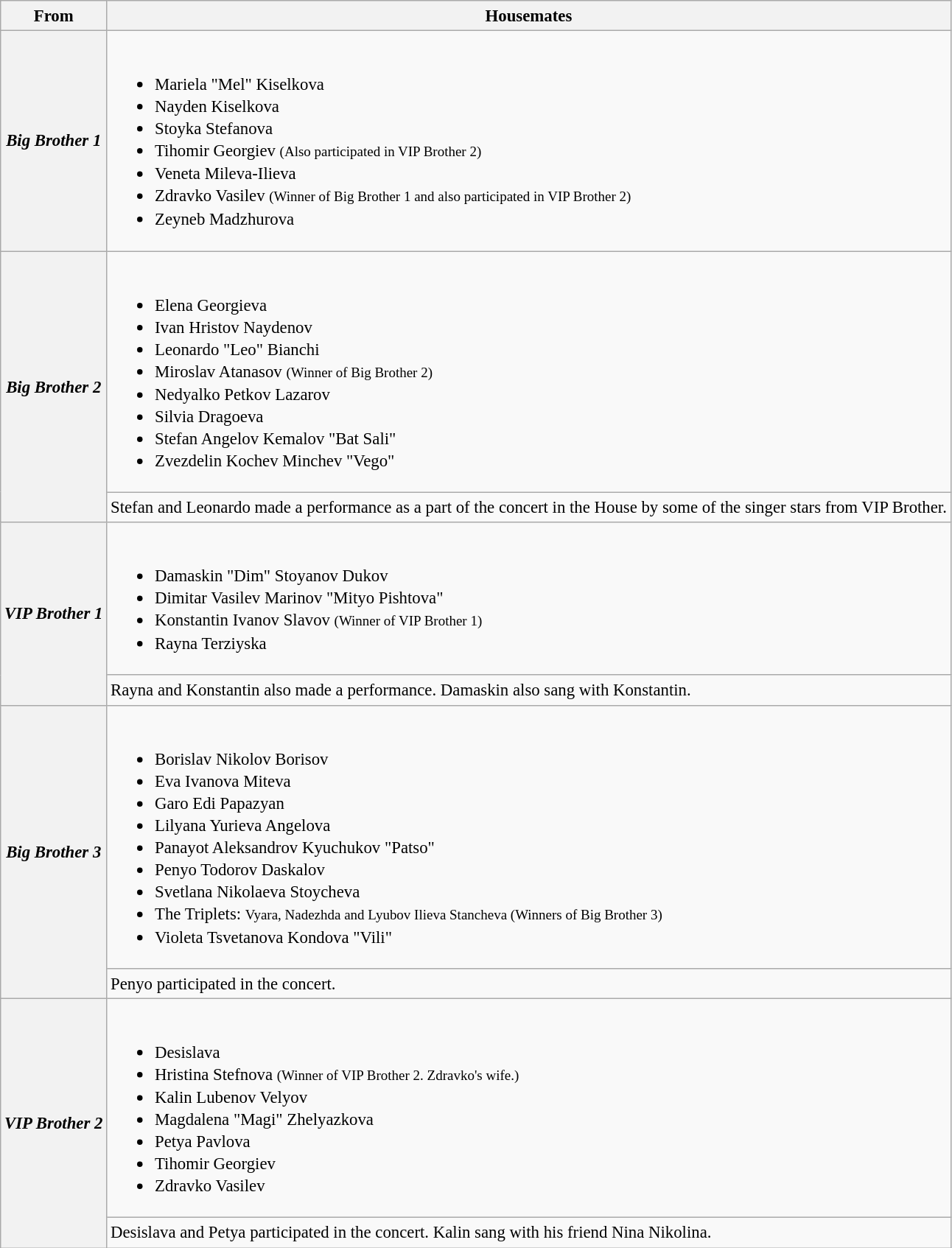<table class="wikitable" style="text-align:left; width: auto; font-size:95%; line-height:20px;">
<tr>
<th>From</th>
<th>Housemates</th>
</tr>
<tr>
<th><em>Big Brother 1</em></th>
<td><br><ul><li>Mariela "Mel" Kiselkova</li><li>Nayden Kiselkova</li><li>Stoyka Stefanova</li><li>Tihomir Georgiev <small>(Also participated in VIP Brother 2)</small></li><li>Veneta Mileva-Ilieva</li><li>Zdravko Vasilev <small>(Winner of Big Brother 1 and also participated in VIP Brother 2)</small></li><li>Zeyneb Madzhurova</li></ul></td>
</tr>
<tr>
<th rowspan="2"><em>Big Brother 2</em></th>
<td><br><ul><li>Elena Georgieva</li><li>Ivan Hristov Naydenov</li><li>Leonardo "Leo" Bianchi</li><li>Miroslav Atanasov <small>(Winner of Big Brother 2)</small></li><li>Nedyalko Petkov Lazarov</li><li>Silvia Dragoeva</li><li>Stefan Angelov Kemalov "Bat Sali"</li><li>Zvezdelin Kochev Minchev "Vego"</li></ul></td>
</tr>
<tr>
<td>Stefan and Leonardo made a performance as a part of the concert in the House by some of the singer stars from VIP Brother.</td>
</tr>
<tr>
<th rowspan="2"><em>VIP Brother 1</em></th>
<td><br><ul><li>Damaskin "Dim" Stoyanov Dukov</li><li>Dimitar Vasilev Marinov "Mityo Pishtova"</li><li>Konstantin Ivanov Slavov <small>(Winner of VIP Brother 1)</small></li><li>Rayna Terziyska</li></ul></td>
</tr>
<tr>
<td>Rayna and Konstantin also made a performance. Damaskin also sang with Konstantin.</td>
</tr>
<tr>
<th rowspan="2"><em>Big Brother 3</em></th>
<td><br><ul><li>Borislav Nikolov Borisov</li><li>Eva Ivanova Miteva</li><li>Garo Edi Papazyan</li><li>Lilyana Yurieva Angelova</li><li>Panayot Aleksandrov Kyuchukov "Patso"</li><li>Penyo Todorov Daskalov</li><li>Svetlana Nikolaeva Stoycheva</li><li>The Triplets: <small>Vyara, Nadezhda and Lyubov Ilieva Stancheva (Winners of Big Brother 3)</small></li><li>Violeta Tsvetanova Kondova "Vili"</li></ul></td>
</tr>
<tr>
<td>Penyo participated in the concert.</td>
</tr>
<tr>
<th rowspan="2"><em>VIP Brother 2</em></th>
<td><br><ul><li>Desislava</li><li>Hristina Stefnova <small>(Winner of VIP Brother 2. Zdravko's wife.)</small></li><li>Kalin Lubenov Velyov</li><li>Magdalena "Magi" Zhelyazkova</li><li>Petya Pavlova</li><li>Tihomir Georgiev</li><li>Zdravko Vasilev</li></ul></td>
</tr>
<tr>
<td>Desislava and Petya participated in the concert. Kalin sang with his friend Nina Nikolina.</td>
</tr>
</table>
